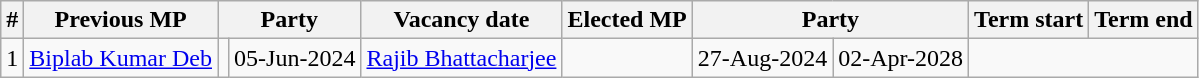<table class="wikitable" style="text-align:center;">
<tr>
<th>#</th>
<th>Previous MP</th>
<th colspan="2">Party</th>
<th>Vacancy date</th>
<th>Elected MP</th>
<th colspan="2">Party</th>
<th>Term start</th>
<th>Term end</th>
</tr>
<tr>
<td>1</td>
<td><a href='#'>Biplab Kumar Deb</a></td>
<td></td>
<td>05-Jun-2024</td>
<td><a href='#'>Rajib Bhattacharjee</a></td>
<td></td>
<td>27-Aug-2024</td>
<td>02-Apr-2028</td>
</tr>
</table>
